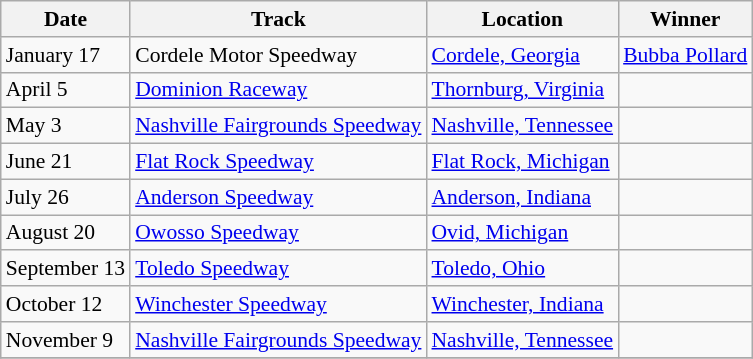<table class="wikitable" style="font-size:90%;">
<tr>
<th>Date</th>
<th>Track</th>
<th>Location</th>
<th>Winner</th>
</tr>
<tr>
<td>January 17</td>
<td>Cordele Motor Speedway</td>
<td><a href='#'>Cordele, Georgia</a></td>
<td><a href='#'>Bubba Pollard</a></td>
</tr>
<tr>
<td>April 5</td>
<td><a href='#'>Dominion Raceway</a></td>
<td><a href='#'>Thornburg, Virginia</a></td>
<td></td>
</tr>
<tr>
<td>May 3</td>
<td><a href='#'>Nashville Fairgrounds Speedway</a></td>
<td><a href='#'>Nashville, Tennessee</a></td>
<td></td>
</tr>
<tr>
<td>June 21</td>
<td><a href='#'>Flat Rock Speedway</a></td>
<td><a href='#'>Flat Rock, Michigan</a></td>
<td></td>
</tr>
<tr>
<td>July 26</td>
<td><a href='#'>Anderson Speedway</a></td>
<td><a href='#'>Anderson, Indiana</a></td>
<td></td>
</tr>
<tr>
<td>August 20</td>
<td><a href='#'>Owosso Speedway</a></td>
<td><a href='#'>Ovid, Michigan</a></td>
<td></td>
</tr>
<tr>
<td>September 13</td>
<td><a href='#'>Toledo Speedway</a></td>
<td><a href='#'>Toledo, Ohio</a></td>
<td></td>
</tr>
<tr>
<td>October 12</td>
<td><a href='#'>Winchester Speedway</a></td>
<td><a href='#'>Winchester, Indiana</a></td>
<td></td>
</tr>
<tr>
<td>November 9</td>
<td><a href='#'>Nashville Fairgrounds Speedway</a></td>
<td><a href='#'>Nashville, Tennessee</a></td>
<td></td>
</tr>
<tr>
</tr>
</table>
